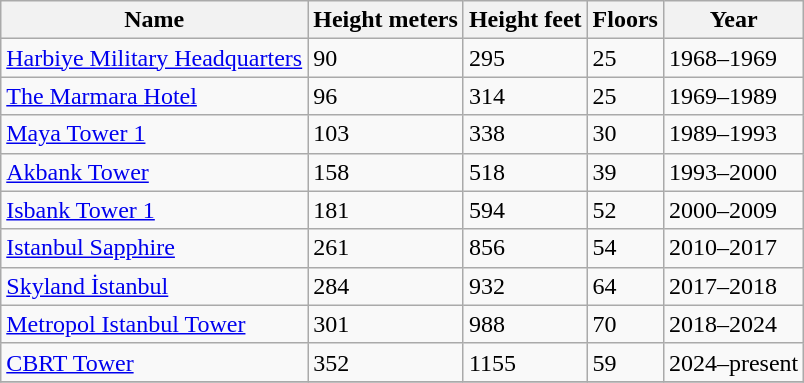<table class="wikitable sortable">
<tr>
<th>Name</th>
<th>Height meters</th>
<th>Height feet</th>
<th>Floors</th>
<th>Year</th>
</tr>
<tr>
<td><a href='#'>Harbiye Military Headquarters</a></td>
<td>90</td>
<td>295</td>
<td>25</td>
<td>1968–1969</td>
</tr>
<tr>
<td><a href='#'>The Marmara Hotel</a></td>
<td>96</td>
<td>314</td>
<td>25</td>
<td>1969–1989</td>
</tr>
<tr>
<td><a href='#'>Maya Tower 1</a></td>
<td>103</td>
<td>338</td>
<td>30</td>
<td>1989–1993</td>
</tr>
<tr>
<td><a href='#'>Akbank Tower</a></td>
<td>158</td>
<td>518</td>
<td>39</td>
<td>1993–2000</td>
</tr>
<tr>
<td><a href='#'>Isbank Tower 1</a></td>
<td>181</td>
<td>594</td>
<td>52</td>
<td>2000–2009</td>
</tr>
<tr>
<td><a href='#'>Istanbul Sapphire</a></td>
<td>261</td>
<td>856</td>
<td>54</td>
<td>2010–2017</td>
</tr>
<tr>
<td><a href='#'>Skyland İstanbul</a></td>
<td>284</td>
<td>932</td>
<td>64</td>
<td>2017–2018</td>
</tr>
<tr>
<td><a href='#'>Metropol Istanbul Tower</a></td>
<td>301</td>
<td>988</td>
<td>70</td>
<td>2018–2024</td>
</tr>
<tr>
<td><a href='#'>CBRT Tower</a></td>
<td>352</td>
<td>1155</td>
<td>59</td>
<td>2024–present</td>
</tr>
<tr>
</tr>
</table>
